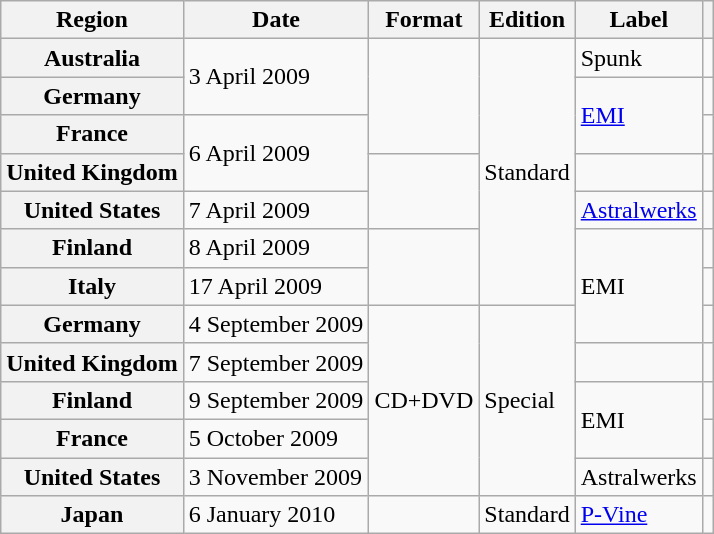<table class="wikitable plainrowheaders">
<tr>
<th scope="col">Region</th>
<th scope="col">Date</th>
<th scope="col">Format</th>
<th scope="col">Edition</th>
<th scope="col">Label</th>
<th scope="col"></th>
</tr>
<tr>
<th scope="row">Australia</th>
<td rowspan="2">3 April 2009</td>
<td rowspan="3"></td>
<td rowspan="7">Standard</td>
<td>Spunk</td>
<td align="center"></td>
</tr>
<tr>
<th scope="row">Germany</th>
<td rowspan="2"><a href='#'>EMI</a></td>
<td align="center"></td>
</tr>
<tr>
<th scope="row">France</th>
<td rowspan="2">6 April 2009</td>
<td align="center"></td>
</tr>
<tr>
<th scope="row">United Kingdom</th>
<td rowspan="2"></td>
<td></td>
<td align="center"></td>
</tr>
<tr>
<th scope="row">United States</th>
<td>7 April 2009</td>
<td><a href='#'>Astralwerks</a></td>
<td align="center"></td>
</tr>
<tr>
<th scope="row">Finland</th>
<td>8 April 2009</td>
<td rowspan="2"></td>
<td rowspan="3">EMI</td>
<td align="center"></td>
</tr>
<tr>
<th scope="row">Italy</th>
<td>17 April 2009</td>
<td align="center"></td>
</tr>
<tr>
<th scope="row">Germany</th>
<td>4 September 2009</td>
<td rowspan="5">CD+DVD</td>
<td rowspan="5">Special</td>
<td align="center"></td>
</tr>
<tr>
<th scope="row">United Kingdom</th>
<td>7 September 2009</td>
<td></td>
<td align="center"></td>
</tr>
<tr>
<th scope="row">Finland</th>
<td>9 September 2009</td>
<td rowspan="2">EMI</td>
<td align="center"></td>
</tr>
<tr>
<th scope="row">France</th>
<td>5 October 2009</td>
<td align="center"></td>
</tr>
<tr>
<th scope="row">United States</th>
<td>3 November 2009</td>
<td>Astralwerks</td>
<td align="center"></td>
</tr>
<tr>
<th scope="row">Japan</th>
<td>6 January 2010</td>
<td></td>
<td>Standard</td>
<td><a href='#'>P-Vine</a></td>
<td align="center"></td>
</tr>
</table>
